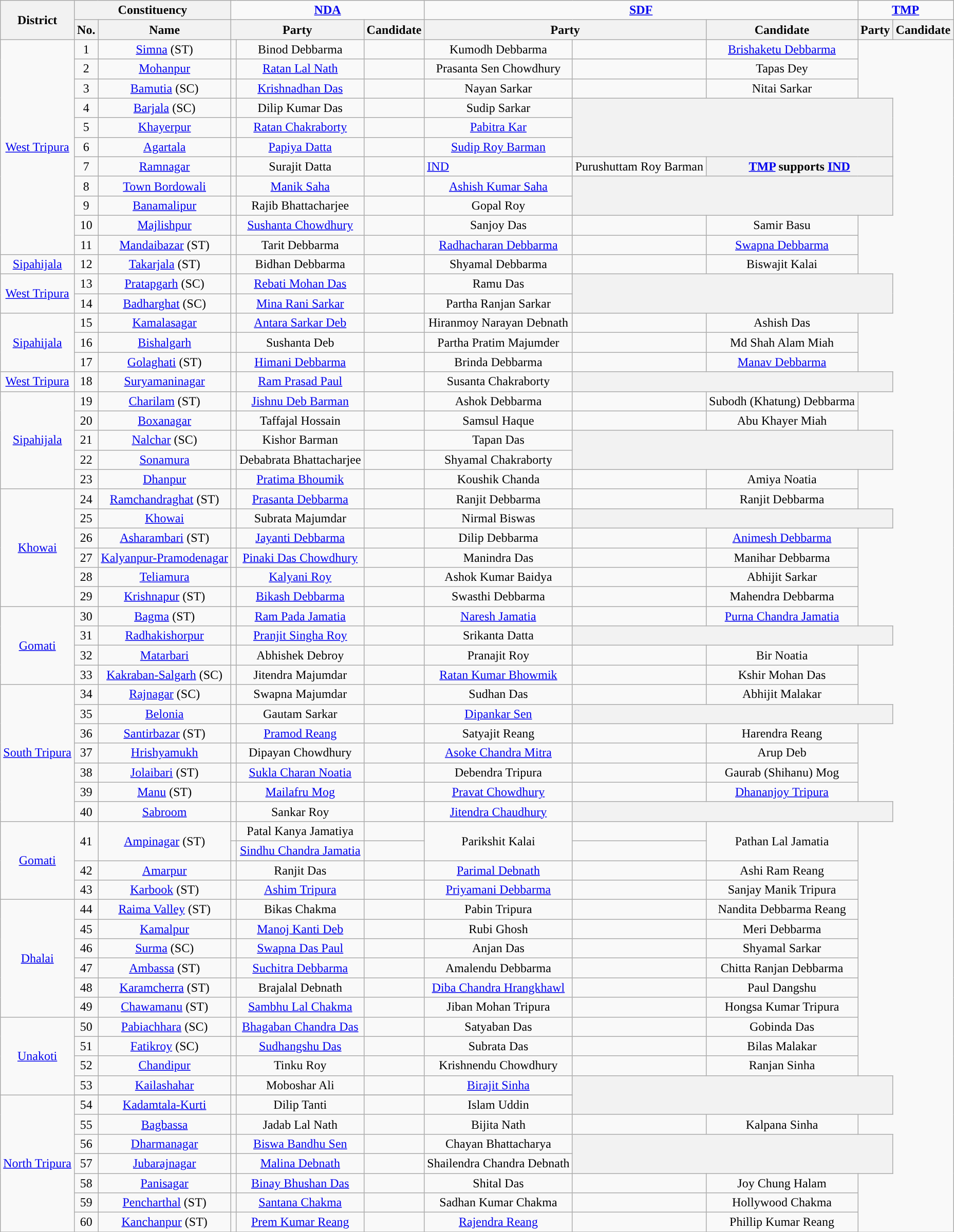<table class="wikitable sortable" style="text-align:center;">
<tr>
<th Rowspan=2>District</th>
<th Colspan=2>Constituency</th>
<td colspan="3"><a href='#'><span><strong>NDA</strong></span></a></td>
<td colspan="3"><a href='#'><span><strong>SDF</strong></span></a></td>
<td colspan="3"><a href='#'><span><strong>TMP</strong></span></a></td>
</tr>
<tr>
<th>No.</th>
<th>Name</th>
<th colspan="2">Party</th>
<th>Candidate</th>
<th colspan="2">Party</th>
<th>Candidate</th>
<th colspan="2">Party</th>
<th>Candidate</th>
</tr>
<tr>
<td rowspan="11"><a href='#'>West Tripura</a></td>
<td>1</td>
<td><a href='#'>Simna</a> (ST)</td>
<td></td>
<td>Binod Debbarma</td>
<td></td>
<td>Kumodh Debbarma</td>
<td></td>
<td><a href='#'>Brishaketu Debbarma</a></td>
</tr>
<tr>
<td>2</td>
<td><a href='#'>Mohanpur</a></td>
<td></td>
<td><a href='#'>Ratan Lal Nath</a></td>
<td></td>
<td>Prasanta Sen Chowdhury</td>
<td></td>
<td>Tapas Dey</td>
</tr>
<tr>
<td>3</td>
<td><a href='#'>Bamutia</a> (SC)</td>
<td></td>
<td><a href='#'>Krishnadhan Das</a></td>
<td></td>
<td>Nayan Sarkar</td>
<td></td>
<td>Nitai Sarkar</td>
</tr>
<tr>
<td>4</td>
<td><a href='#'>Barjala</a> (SC)</td>
<td></td>
<td>Dilip Kumar Das</td>
<td></td>
<td>Sudip Sarkar</td>
<th colspan="3" rowspan="3" bgcolor="#FED8B1"></th>
</tr>
<tr>
<td>5</td>
<td><a href='#'>Khayerpur</a></td>
<td></td>
<td><a href='#'>Ratan Chakraborty</a></td>
<td></td>
<td><a href='#'>Pabitra Kar</a></td>
</tr>
<tr>
<td>6</td>
<td><a href='#'>Agartala</a></td>
<td></td>
<td><a href='#'>Papiya Datta</a></td>
<td></td>
<td><a href='#'>Sudip Roy Barman</a></td>
</tr>
<tr>
<td>7</td>
<td><a href='#'>Ramnagar</a></td>
<td></td>
<td>Surajit Datta</td>
<td Bgcolor=></td>
<td align="left"><a href='#'>IND</a></td>
<td>Purushuttam Roy Barman</td>
<th colspan="3"><a href='#'>TMP</a> supports <a href='#'>IND</a></th>
</tr>
<tr>
<td>8</td>
<td><a href='#'>Town Bordowali</a></td>
<td></td>
<td><a href='#'>Manik Saha</a></td>
<td></td>
<td><a href='#'>Ashish Kumar Saha</a></td>
<th colspan="3" rowspan="2"></th>
</tr>
<tr>
<td>9</td>
<td><a href='#'>Banamalipur</a></td>
<td></td>
<td>Rajib Bhattacharjee</td>
<td></td>
<td>Gopal Roy</td>
</tr>
<tr>
<td>10</td>
<td><a href='#'>Majlishpur</a></td>
<td></td>
<td><a href='#'>Sushanta Chowdhury</a></td>
<td></td>
<td>Sanjoy Das</td>
<td></td>
<td>Samir Basu</td>
</tr>
<tr>
<td>11</td>
<td><a href='#'>Mandaibazar</a> (ST)</td>
<td></td>
<td>Tarit Debbarma</td>
<td></td>
<td><a href='#'>Radhacharan Debbarma</a></td>
<td></td>
<td><a href='#'>Swapna Debbarma</a></td>
</tr>
<tr>
<td><a href='#'>Sipahijala</a></td>
<td>12</td>
<td><a href='#'>Takarjala</a> (ST)</td>
<td></td>
<td>Bidhan Debbarma</td>
<td></td>
<td>Shyamal Debbarma</td>
<td></td>
<td>Biswajit Kalai</td>
</tr>
<tr>
<td rowspan="2"><a href='#'>West Tripura</a></td>
<td>13</td>
<td><a href='#'>Pratapgarh</a> (SC)</td>
<td></td>
<td><a href='#'>Rebati Mohan Das</a></td>
<td></td>
<td>Ramu Das</td>
<th colspan="3" rowspan="2" bgcolor="#FED8B1"></th>
</tr>
<tr>
<td>14</td>
<td><a href='#'>Badharghat</a> (SC)</td>
<td></td>
<td><a href='#'>Mina Rani Sarkar</a></td>
<td></td>
<td>Partha Ranjan Sarkar</td>
</tr>
<tr>
<td rowspan="3"><a href='#'>Sipahijala</a></td>
<td>15</td>
<td><a href='#'>Kamalasagar</a></td>
<td></td>
<td><a href='#'>Antara Sarkar Deb</a></td>
<td></td>
<td>Hiranmoy Narayan Debnath</td>
<td></td>
<td>Ashish Das</td>
</tr>
<tr>
<td>16</td>
<td><a href='#'>Bishalgarh</a></td>
<td></td>
<td>Sushanta Deb</td>
<td></td>
<td>Partha Pratim Majumder</td>
<td></td>
<td>Md Shah Alam Miah</td>
</tr>
<tr>
<td>17</td>
<td><a href='#'>Golaghati</a> (ST)</td>
<td></td>
<td><a href='#'>Himani Debbarma</a></td>
<td></td>
<td>Brinda Debbarma</td>
<td></td>
<td><a href='#'>Manav Debbarma</a></td>
</tr>
<tr>
<td><a href='#'>West Tripura</a></td>
<td>18</td>
<td><a href='#'>Suryamaninagar</a></td>
<td></td>
<td><a href='#'>Ram Prasad Paul</a></td>
<td></td>
<td>Susanta Chakraborty</td>
<th colspan="3" bgcolor="#FED8B1"></th>
</tr>
<tr>
<td rowspan="5"><a href='#'>Sipahijala</a></td>
<td>19</td>
<td><a href='#'>Charilam</a> (ST)</td>
<td></td>
<td><a href='#'>Jishnu Deb Barman</a></td>
<td></td>
<td>Ashok Debbarma</td>
<td></td>
<td>Subodh (Khatung) Debbarma</td>
</tr>
<tr>
<td>20</td>
<td><a href='#'>Boxanagar</a></td>
<td></td>
<td>Taffajal Hossain</td>
<td></td>
<td>Samsul Haque</td>
<td></td>
<td>Abu Khayer Miah</td>
</tr>
<tr>
<td>21</td>
<td><a href='#'>Nalchar</a> (SC)</td>
<td></td>
<td>Kishor Barman</td>
<td></td>
<td>Tapan Das</td>
<th rowspan="2"  colspan="3" bgcolor=#FED8B1></th>
</tr>
<tr>
<td>22</td>
<td><a href='#'>Sonamura</a></td>
<td></td>
<td>Debabrata Bhattacharjee</td>
<td></td>
<td>Shyamal Chakraborty</td>
</tr>
<tr>
<td>23</td>
<td><a href='#'>Dhanpur</a></td>
<td></td>
<td><a href='#'>Pratima Bhoumik</a></td>
<td></td>
<td>Koushik Chanda</td>
<td></td>
<td>Amiya Noatia</td>
</tr>
<tr>
<td rowspan="6"><a href='#'>Khowai</a></td>
<td>24</td>
<td><a href='#'>Ramchandraghat</a> (ST)</td>
<td></td>
<td><a href='#'>Prasanta Debbarma</a></td>
<td></td>
<td>Ranjit Debbarma</td>
<td></td>
<td>Ranjit Debbarma</td>
</tr>
<tr>
<td>25</td>
<td><a href='#'>Khowai</a></td>
<td></td>
<td>Subrata Majumdar</td>
<td></td>
<td>Nirmal Biswas</td>
<th colspan="3" bgcolor=#FED8B1></th>
</tr>
<tr>
<td>26</td>
<td><a href='#'>Asharambari</a> (ST)</td>
<td></td>
<td><a href='#'>Jayanti Debbarma</a></td>
<td></td>
<td>Dilip Debbarma</td>
<td></td>
<td><a href='#'>Animesh Debbarma</a></td>
</tr>
<tr>
<td>27</td>
<td><a href='#'>Kalyanpur-Pramodenagar</a></td>
<td></td>
<td><a href='#'>Pinaki Das Chowdhury</a></td>
<td></td>
<td>Manindra Das</td>
<td></td>
<td>Manihar Debbarma</td>
</tr>
<tr>
<td>28</td>
<td><a href='#'>Teliamura</a></td>
<td></td>
<td><a href='#'>Kalyani Roy</a></td>
<td></td>
<td>Ashok Kumar Baidya</td>
<td></td>
<td>Abhijit Sarkar</td>
</tr>
<tr>
<td>29</td>
<td><a href='#'>Krishnapur</a> (ST)</td>
<td></td>
<td><a href='#'>Bikash Debbarma</a></td>
<td></td>
<td>Swasthi Debbarma</td>
<td></td>
<td>Mahendra Debbarma</td>
</tr>
<tr>
<td rowspan="4"><a href='#'>Gomati</a></td>
<td>30</td>
<td><a href='#'>Bagma</a> (ST)</td>
<td></td>
<td><a href='#'>Ram Pada Jamatia</a></td>
<td></td>
<td><a href='#'>Naresh Jamatia</a></td>
<td></td>
<td><a href='#'>Purna Chandra Jamatia</a></td>
</tr>
<tr>
<td>31</td>
<td><a href='#'>Radhakishorpur</a></td>
<td></td>
<td><a href='#'>Pranjit Singha Roy</a></td>
<td></td>
<td>Srikanta Datta</td>
<th colspan="3" bgcolor=#FED8B1></th>
</tr>
<tr>
<td>32</td>
<td><a href='#'>Matarbari</a></td>
<td></td>
<td>Abhishek Debroy</td>
<td></td>
<td>Pranajit Roy</td>
<td></td>
<td>Bir Noatia</td>
</tr>
<tr>
<td>33</td>
<td><a href='#'>Kakraban-Salgarh</a> (SC)</td>
<td></td>
<td>Jitendra Majumdar</td>
<td></td>
<td><a href='#'>Ratan Kumar Bhowmik</a></td>
<td></td>
<td>Kshir Mohan Das</td>
</tr>
<tr>
<td rowspan="7"><a href='#'>South Tripura</a></td>
<td>34</td>
<td><a href='#'>Rajnagar</a> (SC)</td>
<td></td>
<td>Swapna Majumdar</td>
<td></td>
<td>Sudhan Das</td>
<td></td>
<td>Abhijit Malakar</td>
</tr>
<tr>
<td>35</td>
<td><a href='#'>Belonia</a></td>
<td></td>
<td>Gautam Sarkar</td>
<td></td>
<td><a href='#'>Dipankar Sen</a></td>
<th colspan="3" bgcolor=#FED8B1></th>
</tr>
<tr>
<td>36</td>
<td><a href='#'>Santirbazar</a> (ST)</td>
<td></td>
<td><a href='#'>Pramod Reang</a></td>
<td></td>
<td>Satyajit Reang</td>
<td></td>
<td>Harendra Reang</td>
</tr>
<tr>
<td>37</td>
<td><a href='#'>Hrishyamukh</a></td>
<td></td>
<td>Dipayan Chowdhury</td>
<td></td>
<td><a href='#'>Asoke Chandra Mitra</a></td>
<td></td>
<td>Arup Deb</td>
</tr>
<tr>
<td>38</td>
<td><a href='#'>Jolaibari</a> (ST)</td>
<td></td>
<td><a href='#'>Sukla Charan Noatia</a></td>
<td></td>
<td>Debendra Tripura</td>
<td></td>
<td>Gaurab (Shihanu) Mog</td>
</tr>
<tr>
<td>39</td>
<td><a href='#'>Manu</a> (ST)</td>
<td></td>
<td><a href='#'>Mailafru Mog</a></td>
<td></td>
<td><a href='#'>Pravat Chowdhury</a></td>
<td></td>
<td><a href='#'>Dhananjoy Tripura</a></td>
</tr>
<tr>
<td>40</td>
<td><a href='#'>Sabroom</a></td>
<td></td>
<td>Sankar Roy</td>
<td></td>
<td><a href='#'>Jitendra Chaudhury</a></td>
<th colspan="3" bgcolor=#FED8B1></th>
</tr>
<tr>
<td rowspan="4"><a href='#'>Gomati</a></td>
<td rowspan="2">41</td>
<td rowspan="2"><a href='#'>Ampinagar</a> (ST)</td>
<td></td>
<td>Patal Kanya Jamatiya</td>
<td></td>
<td rowspan="2">Parikshit Kalai</td>
<td></td>
<td rowspan="2">Pathan Lal Jamatia</td>
</tr>
<tr>
<td></td>
<td><a href='#'>Sindhu Chandra Jamatia</a></td>
</tr>
<tr>
<td>42</td>
<td><a href='#'>Amarpur</a></td>
<td></td>
<td>Ranjit Das</td>
<td></td>
<td><a href='#'>Parimal Debnath</a></td>
<td></td>
<td>Ashi Ram Reang</td>
</tr>
<tr>
<td>43</td>
<td><a href='#'>Karbook</a> (ST)</td>
<td></td>
<td><a href='#'>Ashim Tripura</a></td>
<td></td>
<td><a href='#'>Priyamani Debbarma</a></td>
<td></td>
<td>Sanjay Manik Tripura</td>
</tr>
<tr>
<td rowspan="6"><a href='#'>Dhalai</a></td>
<td>44</td>
<td><a href='#'>Raima Valley</a> (ST)</td>
<td></td>
<td>Bikas Chakma</td>
<td></td>
<td>Pabin Tripura</td>
<td></td>
<td>Nandita Debbarma Reang</td>
</tr>
<tr>
<td>45</td>
<td><a href='#'>Kamalpur</a></td>
<td></td>
<td><a href='#'>Manoj Kanti Deb</a></td>
<td></td>
<td>Rubi Ghosh</td>
<td></td>
<td>Meri Debbarma</td>
</tr>
<tr>
<td>46</td>
<td><a href='#'>Surma</a> (SC)</td>
<td></td>
<td><a href='#'>Swapna Das Paul</a></td>
<td></td>
<td>Anjan Das</td>
<td></td>
<td>Shyamal Sarkar</td>
</tr>
<tr>
<td>47</td>
<td><a href='#'>Ambassa</a> (ST)</td>
<td></td>
<td><a href='#'>Suchitra Debbarma</a></td>
<td></td>
<td>Amalendu Debbarma</td>
<td></td>
<td>Chitta Ranjan Debbarma</td>
</tr>
<tr>
<td>48</td>
<td><a href='#'>Karamcherra</a> (ST)</td>
<td></td>
<td>Brajalal Debnath</td>
<td></td>
<td><a href='#'>Diba Chandra Hrangkhawl</a></td>
<td></td>
<td>Paul Dangshu</td>
</tr>
<tr>
<td>49</td>
<td><a href='#'>Chawamanu</a> (ST)</td>
<td></td>
<td><a href='#'>Sambhu Lal Chakma</a></td>
<td></td>
<td>Jiban Mohan Tripura</td>
<td></td>
<td>Hongsa Kumar Tripura</td>
</tr>
<tr>
<td rowspan="4"><a href='#'>Unakoti</a></td>
<td>50</td>
<td><a href='#'>Pabiachhara</a> (SC)</td>
<td></td>
<td><a href='#'>Bhagaban Chandra Das</a></td>
<td></td>
<td>Satyaban Das</td>
<td></td>
<td>Gobinda Das</td>
</tr>
<tr>
<td>51</td>
<td><a href='#'>Fatikroy</a> (SC)</td>
<td></td>
<td><a href='#'>Sudhangshu Das</a></td>
<td></td>
<td>Subrata Das</td>
<td></td>
<td>Bilas Malakar</td>
</tr>
<tr>
<td>52</td>
<td><a href='#'>Chandipur</a></td>
<td></td>
<td>Tinku Roy</td>
<td></td>
<td>Krishnendu Chowdhury</td>
<td></td>
<td>Ranjan Sinha</td>
</tr>
<tr>
<td>53</td>
<td><a href='#'>Kailashahar</a></td>
<td></td>
<td>Moboshar Ali</td>
<td></td>
<td><a href='#'>Birajit Sinha</a></td>
<th colspan="3" rowspan="3" bgcolor="#FED8B1"></th>
</tr>
<tr>
<td rowspan="8"><a href='#'>North Tripura</a></td>
</tr>
<tr>
<td>54</td>
<td><a href='#'>Kadamtala-Kurti</a></td>
<td></td>
<td>Dilip Tanti</td>
<td></td>
<td>Islam Uddin</td>
</tr>
<tr>
<td>55</td>
<td><a href='#'>Bagbassa</a></td>
<td></td>
<td>Jadab Lal Nath</td>
<td></td>
<td>Bijita Nath</td>
<td></td>
<td>Kalpana Sinha</td>
</tr>
<tr>
<td>56</td>
<td><a href='#'>Dharmanagar</a></td>
<td></td>
<td><a href='#'>Biswa Bandhu Sen</a></td>
<td></td>
<td>Chayan Bhattacharya</td>
<th colspan="3" rowspan="2" bgcolor="#FED8B1"></th>
</tr>
<tr>
<td>57</td>
<td><a href='#'>Jubarajnagar</a></td>
<td></td>
<td><a href='#'>Malina Debnath</a></td>
<td></td>
<td>Shailendra Chandra Debnath</td>
</tr>
<tr>
<td>58</td>
<td><a href='#'>Panisagar</a></td>
<td></td>
<td><a href='#'>Binay Bhushan Das</a></td>
<td></td>
<td>Shital Das</td>
<td></td>
<td>Joy Chung Halam</td>
</tr>
<tr>
<td>59</td>
<td><a href='#'>Pencharthal</a> (ST)</td>
<td></td>
<td><a href='#'>Santana Chakma</a></td>
<td></td>
<td>Sadhan Kumar Chakma</td>
<td></td>
<td>Hollywood Chakma</td>
</tr>
<tr>
<td>60</td>
<td><a href='#'>Kanchanpur</a> (ST)</td>
<td></td>
<td><a href='#'>Prem Kumar Reang</a></td>
<td></td>
<td><a href='#'>Rajendra Reang</a></td>
<td></td>
<td>Phillip Kumar Reang</td>
</tr>
<tr>
</tr>
</table>
